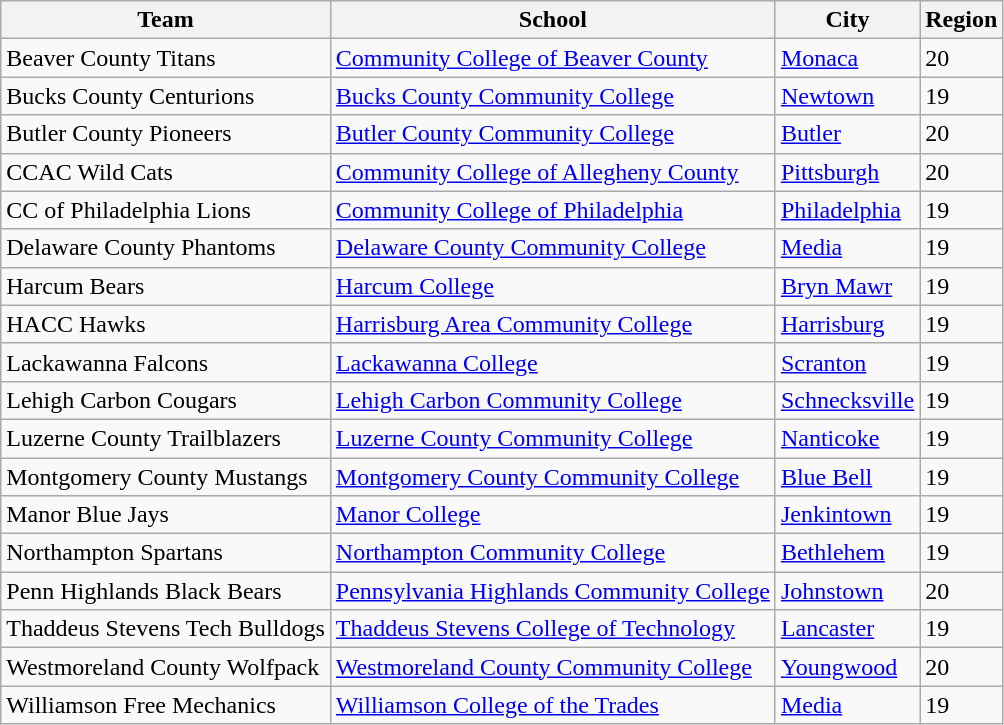<table class="sortable wikitable">
<tr>
<th>Team</th>
<th>School</th>
<th>City</th>
<th>Region</th>
</tr>
<tr>
<td>Beaver County Titans</td>
<td><a href='#'>Community College of Beaver County</a></td>
<td><a href='#'>Monaca</a></td>
<td>20</td>
</tr>
<tr>
<td>Bucks County Centurions</td>
<td><a href='#'>Bucks County Community College</a></td>
<td><a href='#'>Newtown</a></td>
<td>19</td>
</tr>
<tr>
<td>Butler County Pioneers</td>
<td><a href='#'>Butler County Community College</a></td>
<td><a href='#'>Butler</a></td>
<td>20</td>
</tr>
<tr>
<td>CCAC Wild Cats</td>
<td><a href='#'>Community College of Allegheny County</a></td>
<td><a href='#'>Pittsburgh</a></td>
<td>20</td>
</tr>
<tr>
<td>CC of Philadelphia Lions</td>
<td><a href='#'>Community College of Philadelphia</a></td>
<td><a href='#'>Philadelphia</a></td>
<td>19</td>
</tr>
<tr>
<td>Delaware County Phantoms</td>
<td><a href='#'>Delaware County Community College</a></td>
<td><a href='#'>Media</a></td>
<td>19</td>
</tr>
<tr>
<td>Harcum Bears</td>
<td><a href='#'>Harcum College</a></td>
<td><a href='#'>Bryn Mawr</a></td>
<td>19</td>
</tr>
<tr>
<td>HACC Hawks</td>
<td><a href='#'>Harrisburg Area Community College</a></td>
<td><a href='#'>Harrisburg</a></td>
<td>19</td>
</tr>
<tr>
<td>Lackawanna Falcons</td>
<td><a href='#'>Lackawanna College</a></td>
<td><a href='#'>Scranton</a></td>
<td>19</td>
</tr>
<tr>
<td>Lehigh Carbon Cougars</td>
<td><a href='#'>Lehigh Carbon Community College</a></td>
<td><a href='#'>Schnecksville</a></td>
<td>19</td>
</tr>
<tr>
<td>Luzerne County Trailblazers</td>
<td><a href='#'>Luzerne County Community College</a></td>
<td><a href='#'>Nanticoke</a></td>
<td>19</td>
</tr>
<tr>
<td>Montgomery County Mustangs</td>
<td><a href='#'>Montgomery County Community College</a></td>
<td><a href='#'>Blue Bell</a></td>
<td>19</td>
</tr>
<tr>
<td>Manor Blue Jays</td>
<td><a href='#'>Manor College</a></td>
<td><a href='#'>Jenkintown</a></td>
<td>19</td>
</tr>
<tr>
<td>Northampton Spartans</td>
<td><a href='#'>Northampton Community College</a></td>
<td><a href='#'>Bethlehem</a></td>
<td>19</td>
</tr>
<tr>
<td>Penn Highlands Black Bears</td>
<td><a href='#'>Pennsylvania Highlands Community College</a></td>
<td><a href='#'>Johnstown</a></td>
<td>20</td>
</tr>
<tr>
<td>Thaddeus Stevens Tech Bulldogs</td>
<td><a href='#'>Thaddeus Stevens College of Technology</a></td>
<td><a href='#'>Lancaster</a></td>
<td>19</td>
</tr>
<tr>
<td>Westmoreland County Wolfpack</td>
<td><a href='#'>Westmoreland County Community College</a></td>
<td><a href='#'>Youngwood</a></td>
<td>20</td>
</tr>
<tr>
<td>Williamson Free Mechanics</td>
<td><a href='#'>Williamson College of the Trades</a></td>
<td><a href='#'>Media</a></td>
<td>19</td>
</tr>
</table>
